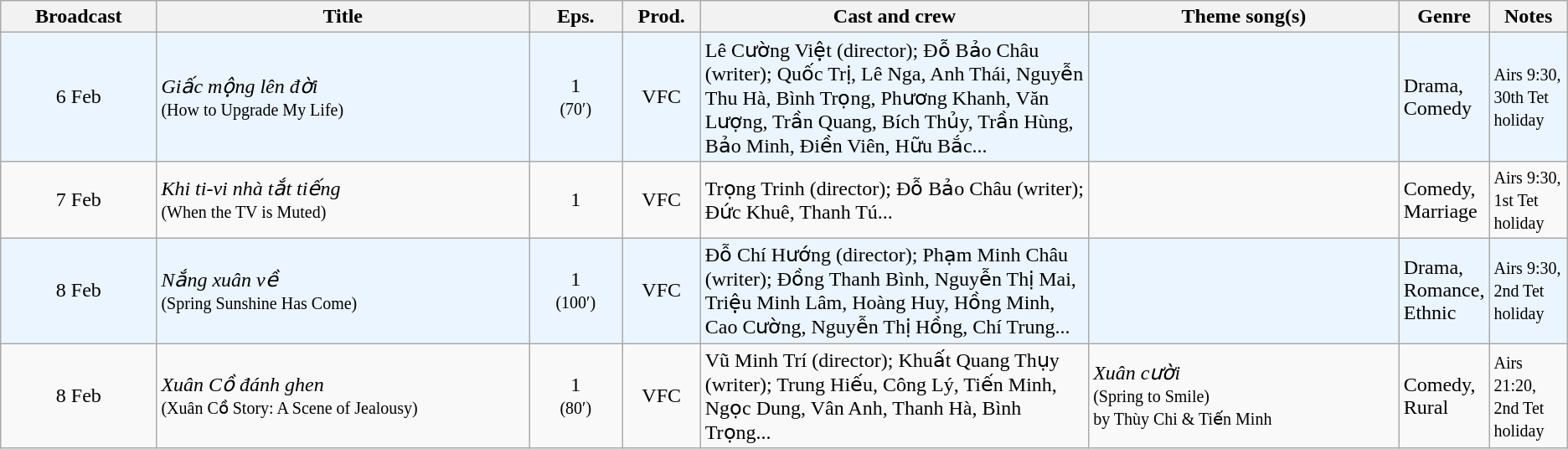<table class="wikitable sortable">
<tr>
<th style="width:10%;">Broadcast</th>
<th style="width:24%;">Title</th>
<th style="width:6%;">Eps.</th>
<th style="width:5%;">Prod.</th>
<th style="width:25%;">Cast and crew</th>
<th style="width:20%;">Theme song(s)</th>
<th style="width:5%;">Genre</th>
<th style="width:5%;">Notes</th>
</tr>
<tr ---- bgcolor="#ebf5ff">
<td style="text-align:center;">6 Feb</td>
<td><em>Giấc mộng lên đời</em> <br><small>(How to Upgrade My Life)</small></td>
<td style="text-align:center;">1<br><small>(70′)</small></td>
<td style="text-align:center;">VFC</td>
<td>Lê Cường Việt (director); Đỗ Bảo Châu (writer); Quốc Trị, Lê Nga, Anh Thái, Nguyễn Thu Hà, Bình Trọng, Phương Khanh, Văn Lượng, Trần Quang, Bích Thủy, Trần Hùng, Bảo Minh, Điền Viên, Hữu Bắc...</td>
<td></td>
<td>Drama, Comedy</td>
<td><small>Airs 9:30, 30th Tet holiday</small></td>
</tr>
<tr>
<td style="text-align:center;">7 Feb</td>
<td><em>Khi ti-vi nhà tắt tiếng</em> <br><small>(When the TV is Muted)</small></td>
<td style="text-align:center;">1</td>
<td style="text-align:center;">VFC</td>
<td>Trọng Trinh (director); Đỗ Bảo Châu (writer); Đức Khuê, Thanh Tú...</td>
<td></td>
<td>Comedy, Marriage</td>
<td><small>Airs 9:30, 1st Tet holiday</small></td>
</tr>
<tr ---- bgcolor="#ebf5ff">
<td style="text-align:center;">8 Feb</td>
<td><em>Nắng xuân về</em> <br><small>(Spring Sunshine Has Come)</small></td>
<td style="text-align:center;">1<br><small>(100′)</small></td>
<td style="text-align:center;">VFC</td>
<td>Đỗ Chí Hướng (director); Phạm Minh Châu (writer); Đồng Thanh Bình, Nguyễn Thị Mai, Triệu Minh Lâm, Hoàng Huy, Hồng Minh, Cao Cường, Nguyễn Thị Hồng, Chí Trung...</td>
<td></td>
<td>Drama, Romance, Ethnic</td>
<td><small>Airs 9:30, 2nd Tet holiday</small></td>
</tr>
<tr>
<td style="text-align:center;">8 Feb</td>
<td><em>Xuân Cồ đánh ghen</em> <br><small>(Xuân Cồ Story: A Scene of Jealousy)</small></td>
<td style="text-align:center;">1<small><br>(80′)</small></td>
<td style="text-align:center;">VFC</td>
<td>Vũ Minh Trí (director); Khuất Quang Thụy (writer); Trung Hiếu, Công Lý, Tiến Minh, Ngọc Dung, Vân Anh, Thanh Hà, Bình Trọng...</td>
<td><em>Xuân cười</em><br><small>(Spring to Smile)<br>by Thùy Chi & Tiến Minh</small></td>
<td>Comedy, Rural</td>
<td><small>Airs 21:20, 2nd Tet holiday</small></td>
</tr>
</table>
